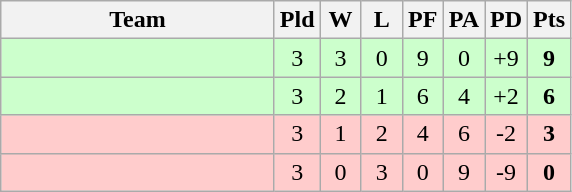<table class="wikitable" style="text-align:center;">
<tr>
<th width=175>Team</th>
<th width=20 abbr="Played">Pld</th>
<th width=20 abbr="Won">W</th>
<th width=20 abbr="Lost">L</th>
<th width=20 abbr="Points for">PF</th>
<th width=20 abbr="Points against">PA</th>
<th width=20 abbr="Points difference">PD</th>
<th width=20 abbr="Points">Pts</th>
</tr>
<tr bgcolor=#ccffcc>
<td align=left></td>
<td>3</td>
<td>3</td>
<td>0</td>
<td>9</td>
<td>0</td>
<td>+9</td>
<td><strong>9</strong></td>
</tr>
<tr bgcolor=#ccffcc>
<td align=left></td>
<td>3</td>
<td>2</td>
<td>1</td>
<td>6</td>
<td>4</td>
<td>+2</td>
<td><strong>6</strong></td>
</tr>
<tr bgcolor=#ffcccc>
<td align=left></td>
<td>3</td>
<td>1</td>
<td>2</td>
<td>4</td>
<td>6</td>
<td>-2</td>
<td><strong>3</strong></td>
</tr>
<tr bgcolor=#ffcccc>
<td align=left></td>
<td>3</td>
<td>0</td>
<td>3</td>
<td>0</td>
<td>9</td>
<td>-9</td>
<td><strong>0</strong></td>
</tr>
</table>
